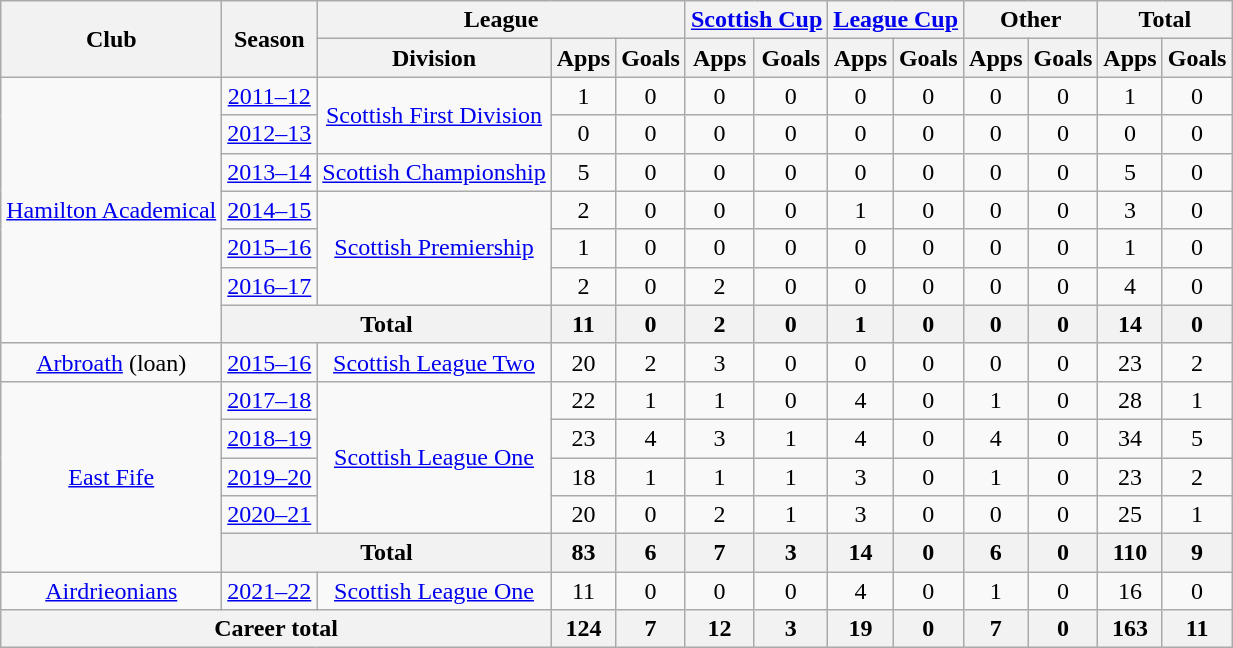<table class="wikitable" style="text-align: center">
<tr>
<th rowspan="2">Club</th>
<th rowspan="2">Season</th>
<th colspan="3">League</th>
<th colspan="2"><a href='#'>Scottish Cup</a></th>
<th colspan="2"><a href='#'>League Cup</a></th>
<th colspan="2">Other</th>
<th colspan="2">Total</th>
</tr>
<tr>
<th>Division</th>
<th>Apps</th>
<th>Goals</th>
<th>Apps</th>
<th>Goals</th>
<th>Apps</th>
<th>Goals</th>
<th>Apps</th>
<th>Goals</th>
<th>Apps</th>
<th>Goals</th>
</tr>
<tr>
<td rowspan="7"><a href='#'>Hamilton Academical</a></td>
<td><a href='#'>2011–12</a></td>
<td rowspan="2"><a href='#'>Scottish First Division</a></td>
<td>1</td>
<td>0</td>
<td>0</td>
<td>0</td>
<td>0</td>
<td>0</td>
<td>0</td>
<td>0</td>
<td>1</td>
<td>0</td>
</tr>
<tr>
<td><a href='#'>2012–13</a></td>
<td>0</td>
<td>0</td>
<td>0</td>
<td>0</td>
<td>0</td>
<td>0</td>
<td>0</td>
<td>0</td>
<td>0</td>
<td>0</td>
</tr>
<tr>
<td><a href='#'>2013–14</a></td>
<td><a href='#'>Scottish Championship</a></td>
<td>5</td>
<td>0</td>
<td>0</td>
<td>0</td>
<td>0</td>
<td>0</td>
<td>0</td>
<td>0</td>
<td>5</td>
<td>0</td>
</tr>
<tr>
<td><a href='#'>2014–15</a></td>
<td rowspan="3"><a href='#'>Scottish Premiership</a></td>
<td>2</td>
<td>0</td>
<td>0</td>
<td>0</td>
<td>1</td>
<td>0</td>
<td>0</td>
<td>0</td>
<td>3</td>
<td>0</td>
</tr>
<tr>
<td><a href='#'>2015–16</a></td>
<td>1</td>
<td>0</td>
<td>0</td>
<td>0</td>
<td>0</td>
<td>0</td>
<td>0</td>
<td>0</td>
<td>1</td>
<td>0</td>
</tr>
<tr>
<td><a href='#'>2016–17</a></td>
<td>2</td>
<td>0</td>
<td>2</td>
<td>0</td>
<td>0</td>
<td>0</td>
<td>0</td>
<td>0</td>
<td>4</td>
<td>0</td>
</tr>
<tr>
<th colspan="2">Total</th>
<th>11</th>
<th>0</th>
<th>2</th>
<th>0</th>
<th>1</th>
<th>0</th>
<th>0</th>
<th>0</th>
<th>14</th>
<th>0</th>
</tr>
<tr>
<td><a href='#'>Arbroath</a> (loan)</td>
<td><a href='#'>2015–16</a></td>
<td><a href='#'>Scottish League Two</a></td>
<td>20</td>
<td>2</td>
<td>3</td>
<td>0</td>
<td>0</td>
<td>0</td>
<td>0</td>
<td>0</td>
<td>23</td>
<td>2</td>
</tr>
<tr>
<td rowspan="5"><a href='#'>East Fife</a></td>
<td><a href='#'>2017–18</a></td>
<td rowspan="4"><a href='#'>Scottish League One</a></td>
<td>22</td>
<td>1</td>
<td>1</td>
<td>0</td>
<td>4</td>
<td>0</td>
<td>1</td>
<td>0</td>
<td>28</td>
<td>1</td>
</tr>
<tr>
<td><a href='#'>2018–19</a></td>
<td>23</td>
<td>4</td>
<td>3</td>
<td>1</td>
<td>4</td>
<td>0</td>
<td>4</td>
<td>0</td>
<td>34</td>
<td>5</td>
</tr>
<tr>
<td><a href='#'>2019–20</a></td>
<td>18</td>
<td>1</td>
<td>1</td>
<td>1</td>
<td>3</td>
<td>0</td>
<td>1</td>
<td>0</td>
<td>23</td>
<td>2</td>
</tr>
<tr>
<td><a href='#'>2020–21</a></td>
<td>20</td>
<td>0</td>
<td>2</td>
<td>1</td>
<td>3</td>
<td>0</td>
<td>0</td>
<td>0</td>
<td>25</td>
<td>1</td>
</tr>
<tr>
<th colspan="2">Total</th>
<th>83</th>
<th>6</th>
<th>7</th>
<th>3</th>
<th>14</th>
<th>0</th>
<th>6</th>
<th>0</th>
<th>110</th>
<th>9</th>
</tr>
<tr>
<td><a href='#'>Airdrieonians</a></td>
<td><a href='#'>2021–22</a></td>
<td><a href='#'>Scottish League One</a></td>
<td>11</td>
<td>0</td>
<td>0</td>
<td>0</td>
<td>4</td>
<td>0</td>
<td>1</td>
<td>0</td>
<td>16</td>
<td>0</td>
</tr>
<tr>
<th colspan="3">Career total</th>
<th>124</th>
<th>7</th>
<th>12</th>
<th>3</th>
<th>19</th>
<th>0</th>
<th>7</th>
<th>0</th>
<th>163</th>
<th>11</th>
</tr>
</table>
